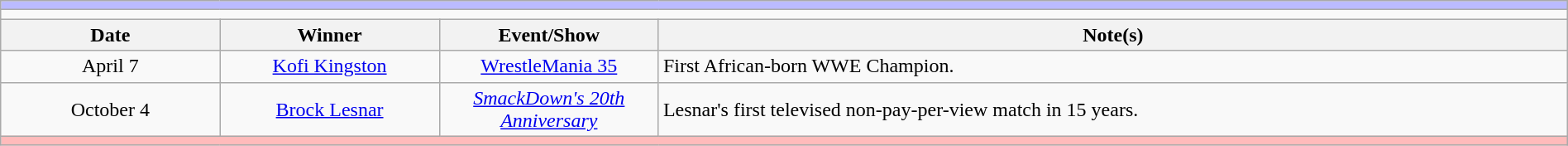<table class="wikitable" style="text-align:center; width:100%;">
<tr style="background:#BBF;">
<td colspan="4"></td>
</tr>
<tr>
<td colspan="4"><strong></strong></td>
</tr>
<tr>
<th width=14%>Date</th>
<th width=14%>Winner</th>
<th width=14%>Event/Show</th>
<th width=58%>Note(s)</th>
</tr>
<tr>
<td>April 7</td>
<td><a href='#'>Kofi Kingston</a></td>
<td><a href='#'>WrestleMania 35</a></td>
<td align=left>First African-born WWE Champion.</td>
</tr>
<tr>
<td>October 4</td>
<td><a href='#'>Brock Lesnar</a></td>
<td><em><a href='#'>SmackDown's 20th Anniversary</a></em></td>
<td align=left>Lesnar's first televised non-pay-per-view match in 15 years.</td>
</tr>
<tr style="background:#FBB;">
<td colspan="4"></td>
</tr>
</table>
